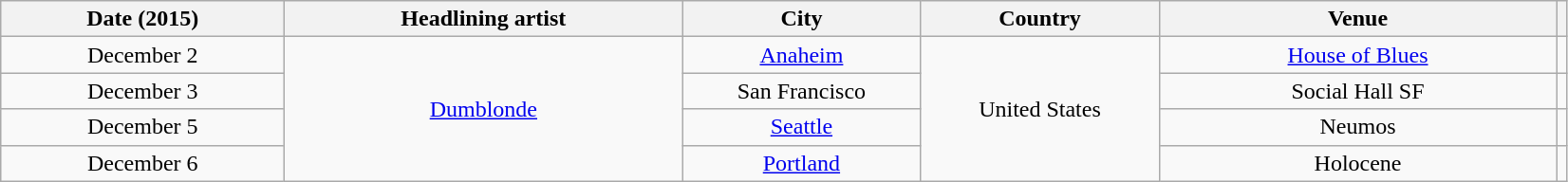<table class="wikitable plainrowheaders" style="text-align:center;">
<tr>
<th scope="col" style="width:12em;">Date (2015)</th>
<th scope="col" style="width:17em;">Headlining artist</th>
<th scope="col" style="width:10em;">City</th>
<th scope="col" style="width:10em;">Country</th>
<th scope="col" style="width:17em;">Venue</th>
<th></th>
</tr>
<tr>
<td>December 2</td>
<td rowspan="4"><a href='#'>Dumblonde</a></td>
<td><a href='#'>Anaheim</a></td>
<td rowspan="4">United States</td>
<td><a href='#'>House of Blues</a></td>
<td></td>
</tr>
<tr>
<td>December 3</td>
<td>San Francisco</td>
<td>Social Hall SF</td>
<td></td>
</tr>
<tr>
<td>December 5</td>
<td><a href='#'>Seattle</a></td>
<td>Neumos</td>
<td></td>
</tr>
<tr>
<td>December 6</td>
<td><a href='#'>Portland</a></td>
<td>Holocene</td>
<td></td>
</tr>
</table>
